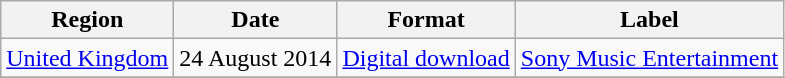<table class=wikitable>
<tr>
<th>Region</th>
<th>Date</th>
<th>Format</th>
<th>Label</th>
</tr>
<tr>
<td><a href='#'>United Kingdom</a></td>
<td>24 August 2014</td>
<td><a href='#'>Digital download</a></td>
<td><a href='#'>Sony Music Entertainment</a></td>
</tr>
<tr>
</tr>
</table>
